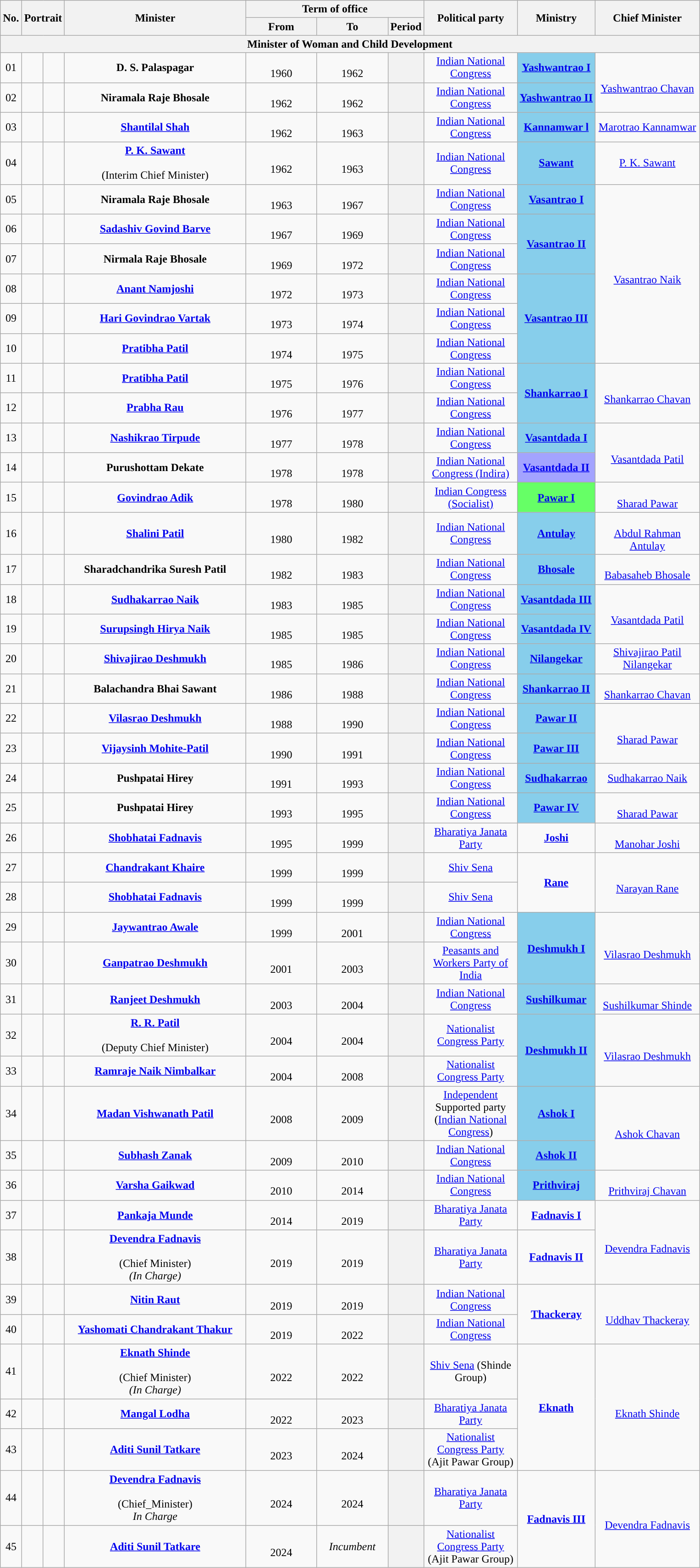<table class="wikitable" style="text-align:center">
<tr>
<th rowspan="2">No.</th>
<th rowspan="2" colspan="2">Portrait</th>
<th rowspan="2" style="width:16em">Minister<br></th>
<th colspan="3">Term of office</th>
<th rowspan="2" style="width:8em">Political party</th>
<th rowspan="2">Ministry</th>
<th rowspan="2" style="width:9em">Chief Minister</th>
</tr>
<tr>
<th style="width:6em">From</th>
<th style="width:6em">To</th>
<th>Period</th>
</tr>
<tr>
<th colspan="10">Minister of Woman and Child Development</th>
</tr>
<tr>
<td>01</td>
<td style="color:inherit;background:"></td>
<td></td>
<td><strong>D. S. Palaspagar</strong>  <br> </td>
<td><br>1960</td>
<td><br>1962</td>
<th></th>
<td><a href='#'>Indian National Congress</a></td>
<td bgcolor="#87CEEB"><a href='#'><strong>Yashwantrao I</strong></a></td>
<td rowspan="2"> <br><a href='#'>Yashwantrao Chavan</a></td>
</tr>
<tr>
<td>02</td>
<td style="color:inherit;background:"></td>
<td></td>
<td><strong>Niramala Raje Bhosale</strong> <br> </td>
<td><br>1962</td>
<td><br>1962</td>
<th></th>
<td><a href='#'>Indian National Congress</a></td>
<td bgcolor="#87CEEB"><a href='#'><strong>Yashwantrao II</strong></a></td>
</tr>
<tr>
<td>03</td>
<td style="color:inherit;background:"></td>
<td></td>
<td><strong><a href='#'>Shantilal Shah</a></strong> <br> </td>
<td><br>1962</td>
<td><br>1963</td>
<th></th>
<td><a href='#'>Indian National Congress</a></td>
<td bgcolor="#87CEEB"><a href='#'><strong>Kannamwar l</strong></a></td>
<td><a href='#'>Marotrao Kannamwar</a></td>
</tr>
<tr>
<td>04</td>
<td style="color:inherit;background:"></td>
<td></td>
<td><strong><a href='#'>P. K. Sawant</a></strong> <br>  <br>(Interim Chief Minister)</td>
<td><br>1962</td>
<td><br>1963</td>
<th></th>
<td><a href='#'>Indian National Congress</a></td>
<td bgcolor="#87CEEB"><a href='#'><strong>Sawant</strong></a></td>
<td><a href='#'>P. K. Sawant</a></td>
</tr>
<tr>
<td>05</td>
<td style="color:inherit;background:"></td>
<td></td>
<td><strong>Niramala Raje Bhosale</strong> <br> </td>
<td><br>1963</td>
<td><br>1967</td>
<th></th>
<td><a href='#'>Indian National Congress</a></td>
<td bgcolor="#87CEEB"><a href='#'><strong>Vasantrao I</strong></a></td>
<td rowspan="6"><br><a href='#'>Vasantrao Naik</a></td>
</tr>
<tr>
<td>06</td>
<td style="color:inherit;background:"></td>
<td></td>
<td><strong><a href='#'>Sadashiv Govind Barve</a></strong> <br> </td>
<td><br>1967</td>
<td><br>1969</td>
<th></th>
<td><a href='#'>Indian National Congress</a></td>
<td rowspan="2" bgcolor="#87CEEB"><a href='#'><strong>Vasantrao II</strong></a></td>
</tr>
<tr>
<td>07</td>
<td style="color:inherit;background:"></td>
<td></td>
<td><strong>Nirmala Raje Bhosale</strong> <br> </td>
<td><br>1969</td>
<td><br>1972</td>
<th></th>
<td><a href='#'>Indian National Congress</a></td>
</tr>
<tr>
<td>08</td>
<td style="color:inherit;background:"></td>
<td></td>
<td><strong><a href='#'>Anant Namjoshi</a></strong> <br> </td>
<td><br>1972</td>
<td><br>1973</td>
<th></th>
<td><a href='#'>Indian National Congress</a></td>
<td rowspan="3" bgcolor="#87CEEB"><a href='#'><strong>Vasantrao III</strong></a></td>
</tr>
<tr>
<td>09</td>
<td style="color:inherit;background:"></td>
<td></td>
<td><strong><a href='#'>Hari Govindrao Vartak</a></strong> <br> </td>
<td><br>1973</td>
<td><br>1974</td>
<th></th>
<td><a href='#'>Indian National Congress</a></td>
</tr>
<tr>
<td>10</td>
<td style="color:inherit;background:"></td>
<td></td>
<td><strong><a href='#'>Pratibha Patil</a></strong> <br> </td>
<td><br>1974</td>
<td><br>1975</td>
<th></th>
<td><a href='#'>Indian National Congress</a></td>
</tr>
<tr>
<td>11</td>
<td style="color:inherit;background:"></td>
<td></td>
<td><strong><a href='#'>Pratibha Patil</a></strong> <br> </td>
<td><br>1975</td>
<td><br>1976</td>
<th></th>
<td><a href='#'>Indian National Congress</a></td>
<td rowspan="2" bgcolor="#87CEEB"><a href='#'><strong>Shankarrao I</strong></a></td>
<td rowspan="2"><br><a href='#'>Shankarrao Chavan</a></td>
</tr>
<tr>
<td>12</td>
<td style="color:inherit;background:"></td>
<td></td>
<td><strong><a href='#'>Prabha Rau</a></strong> <br> </td>
<td><br>1976</td>
<td><br>1977</td>
<th></th>
<td><a href='#'>Indian National Congress</a></td>
</tr>
<tr>
<td>13</td>
<td style="color:inherit;background:"></td>
<td></td>
<td><strong><a href='#'>Nashikrao Tirpude</a></strong> <br> </td>
<td><br>1977</td>
<td><br>1978</td>
<th></th>
<td><a href='#'>Indian National Congress</a></td>
<td rowspan="1" bgcolor="#88CEEB"><a href='#'><strong>Vasantdada I</strong></a></td>
<td rowspan="2"><br><a href='#'>Vasantdada Patil</a></td>
</tr>
<tr>
<td>14</td>
<td style="color:inherit;background:"></td>
<td></td>
<td><strong>Purushottam Dekate</strong> <br> </td>
<td><br>1978</td>
<td><br>1978</td>
<th></th>
<td><a href='#'>Indian National Congress (Indira)</a></td>
<td bgcolor="#A3A3FF"><a href='#'><strong>Vasantdada II</strong></a></td>
</tr>
<tr>
<td>15</td>
<td style="color:inherit;background:"></td>
<td></td>
<td><strong><a href='#'>Govindrao Adik</a></strong> <br> </td>
<td><br>1978</td>
<td><br>1980</td>
<th></th>
<td><a href='#'>Indian Congress (Socialist)</a></td>
<td rowspan="1" bgcolor="#66FF66"><a href='#'><strong>Pawar I</strong></a></td>
<td rowspan="1"><br><a href='#'>Sharad Pawar</a></td>
</tr>
<tr>
<td>16</td>
<td style="color:inherit;background:"></td>
<td></td>
<td><strong><a href='#'>Shalini Patil</a></strong> <br> </td>
<td><br>1980</td>
<td><br>1982</td>
<th></th>
<td><a href='#'>Indian National Congress</a></td>
<td rowspan="1" bgcolor="#87CEEB"><a href='#'><strong>Antulay</strong></a></td>
<td rowspan="1"> <br><a href='#'>Abdul Rahman Antulay</a></td>
</tr>
<tr>
<td>17</td>
<td style="color:inherit;background:"></td>
<td></td>
<td><strong>Sharadchandrika Suresh Patil</strong>  <br> </td>
<td><br>1982</td>
<td><br>1983</td>
<th></th>
<td><a href='#'>Indian National Congress</a></td>
<td rowspan="1" bgcolor="#87CEEB"><a href='#'><strong>Bhosale</strong></a></td>
<td rowspan="1"> <br><a href='#'>Babasaheb Bhosale</a></td>
</tr>
<tr>
<td>18</td>
<td style="color:inherit;background:"></td>
<td></td>
<td><strong><a href='#'>Sudhakarrao Naik</a></strong> <br> </td>
<td><br>1983</td>
<td><br>1985</td>
<th></th>
<td><a href='#'>Indian National Congress</a></td>
<td bgcolor="#87CEEB"><a href='#'><strong>Vasantdada III</strong></a></td>
<td rowspan="2"><br><a href='#'>Vasantdada Patil</a></td>
</tr>
<tr>
<td>19</td>
<td style="color:inherit;background:"></td>
<td></td>
<td><strong><a href='#'>Surupsingh Hirya Naik</a></strong> <br> </td>
<td><br>1985</td>
<td><br>1985</td>
<th></th>
<td><a href='#'>Indian National Congress</a></td>
<td bgcolor="#87CEEB"><a href='#'><strong>Vasantdada IV</strong></a></td>
</tr>
<tr>
<td>20</td>
<td style="color:inherit;background:"></td>
<td></td>
<td><strong><a href='#'>Shivajirao Deshmukh</a></strong>  <br> </td>
<td><br>1985</td>
<td><br>1986</td>
<th></th>
<td><a href='#'>Indian National Congress</a></td>
<td bgcolor="#87CEEB"><a href='#'><strong>Nilangekar</strong></a></td>
<td><a href='#'>Shivajirao Patil Nilangekar</a></td>
</tr>
<tr>
<td>21</td>
<td style="color:inherit;background:"></td>
<td></td>
<td><strong>Balachandra Bhai Sawant</strong> <br> </td>
<td><br>1986</td>
<td><br>1988</td>
<th></th>
<td><a href='#'>Indian National Congress</a></td>
<td rowspan="1"bgcolor="#87CEEB"><a href='#'><strong>Shankarrao II</strong></a></td>
<td rowspan="1"> <br><a href='#'>Shankarrao Chavan</a></td>
</tr>
<tr>
<td>22</td>
<td style="color:inherit;background:"></td>
<td></td>
<td><strong><a href='#'>Vilasrao Deshmukh</a></strong>   <br> </td>
<td><br>1988</td>
<td><br>1990</td>
<th></th>
<td><a href='#'>Indian National Congress</a></td>
<td rowspan="1" bgcolor="#87CEEB"><a href='#'><strong>Pawar II</strong></a></td>
<td rowspan="2"> <br><a href='#'>Sharad Pawar</a></td>
</tr>
<tr>
<td>23</td>
<td style="color:inherit;background:"></td>
<td></td>
<td><strong><a href='#'>Vijaysinh Mohite-Patil</a></strong> <br> </td>
<td><br>1990</td>
<td><br>1991</td>
<th></th>
<td><a href='#'>Indian National Congress</a></td>
<td rowspan="1" bgcolor="#87CEEB"><a href='#'><strong>Pawar III</strong></a></td>
</tr>
<tr>
<td>24</td>
<td style="color:inherit;background:"></td>
<td></td>
<td><strong>Pushpatai Hirey</strong> <br> </td>
<td><br>1991</td>
<td><br>1993</td>
<th></th>
<td><a href='#'>Indian National Congress</a></td>
<td rowspan="1" bgcolor="#87CEEB"><a href='#'><strong>Sudhakarrao</strong></a></td>
<td rowspan="1"><a href='#'>Sudhakarrao Naik</a></td>
</tr>
<tr>
<td>25</td>
<td style="color:inherit;background:"></td>
<td></td>
<td><strong>Pushpatai Hirey</strong> <br> </td>
<td><br>1993</td>
<td><br>1995</td>
<th></th>
<td><a href='#'>Indian National Congress</a></td>
<td bgcolor="#87CEEB"><a href='#'><strong>Pawar IV</strong></a></td>
<td> <br><a href='#'>Sharad Pawar</a></td>
</tr>
<tr>
<td>26</td>
<td style="color:inherit;background:"></td>
<td></td>
<td><strong><a href='#'>Shobhatai Fadnavis</a></strong> <br> </td>
<td><br>1995</td>
<td><br>1999</td>
<th></th>
<td><a href='#'>Bharatiya Janata Party</a></td>
<td rowspan="1"><a href='#'><strong>Joshi</strong></a></td>
<td rowspan="1"> <br><a href='#'>Manohar Joshi</a></td>
</tr>
<tr>
<td>27</td>
<td style="color:inherit;background:"></td>
<td></td>
<td><strong><a href='#'>Chandrakant Khaire</a></strong> <br> </td>
<td><br>1999</td>
<td><br>1999</td>
<th></th>
<td><a href='#'>Shiv Sena</a></td>
<td rowspan="2"><a href='#'><strong>Rane</strong></a></td>
<td rowspan="2"> <br><a href='#'>Narayan Rane</a></td>
</tr>
<tr>
<td>28</td>
<td style="color:inherit;background:"></td>
<td></td>
<td><strong><a href='#'>Shobhatai Fadnavis</a></strong>  <br> </td>
<td><br>1999</td>
<td><br>1999</td>
<th></th>
<td><a href='#'>Shiv Sena</a></td>
</tr>
<tr>
<td>29</td>
<td style="color:inherit;background:"></td>
<td></td>
<td><strong><a href='#'>Jaywantrao Awale</a></strong> <br> </td>
<td><br>1999</td>
<td><br>2001</td>
<th></th>
<td><a href='#'>Indian National Congress</a></td>
<td rowspan="2" bgcolor="#87CEEB"><a href='#'><strong>Deshmukh I</strong></a></td>
<td rowspan="2"> <br><a href='#'>Vilasrao Deshmukh</a></td>
</tr>
<tr>
<td>30</td>
<td style="color:inherit;background:"></td>
<td></td>
<td><strong><a href='#'>Ganpatrao Deshmukh</a></strong> <br> </td>
<td><br>2001</td>
<td><br>2003</td>
<th></th>
<td><a href='#'>Peasants and Workers Party of India</a></td>
</tr>
<tr>
<td>31</td>
<td style="color:inherit;background:"></td>
<td></td>
<td><strong><a href='#'>Ranjeet Deshmukh</a></strong> <br> </td>
<td><br>2003</td>
<td><br>2004</td>
<th></th>
<td><a href='#'>Indian National Congress</a></td>
<td rowspan="1" bgcolor="#87CEEB"><a href='#'><strong>Sushilkumar</strong></a></td>
<td rowspan="1"> <br><a href='#'>Sushilkumar Shinde</a></td>
</tr>
<tr>
<td>32</td>
<td style="color:inherit;background:"></td>
<td></td>
<td><strong><a href='#'>R. R. Patil</a></strong><br>  <br>(Deputy Chief Minister)</td>
<td><br>2004</td>
<td><br>2004</td>
<th></th>
<td><a href='#'>Nationalist Congress Party</a></td>
<td rowspan="2" bgcolor="#87CEEB"><a href='#'><strong>Deshmukh II</strong></a></td>
<td rowspan="2"> <br><a href='#'>Vilasrao Deshmukh</a></td>
</tr>
<tr>
<td>33</td>
<td style="color:inherit;background:"></td>
<td></td>
<td><strong><a href='#'>Ramraje Naik Nimbalkar</a></strong><br> </td>
<td><br>2004</td>
<td><br>2008</td>
<th></th>
<td><a href='#'>Nationalist Congress Party</a></td>
</tr>
<tr>
<td>34</td>
<td style="color:inherit;background:"></td>
<td></td>
<td><strong><a href='#'>Madan Vishwanath Patil</a></strong> <br> </td>
<td><br>2008</td>
<td><br>2009</td>
<th></th>
<td><a href='#'>Independent</a> Supported party (<a href='#'>Indian National Congress</a>)</td>
<td bgcolor="#87CEEB"><a href='#'><strong>Ashok I</strong></a></td>
<td rowspan="2"><br><a href='#'>Ashok Chavan</a></td>
</tr>
<tr>
<td>35</td>
<td style="color:inherit;background:"></td>
<td></td>
<td><strong><a href='#'>Subhash Zanak</a></strong> <br> </td>
<td><br>2009</td>
<td><br>2010</td>
<th></th>
<td><a href='#'>Indian National Congress</a></td>
<td bgcolor="#87CEEB"><a href='#'><strong>Ashok II</strong></a></td>
</tr>
<tr>
<td>36</td>
<td style="color:inherit;background:"></td>
<td></td>
<td><strong><a href='#'>Varsha Gaikwad</a></strong> <br> </td>
<td><br>2010</td>
<td><br>2014</td>
<th></th>
<td><a href='#'>Indian National Congress</a></td>
<td rowspan="1" bgcolor="#87CEEB"><a href='#'><strong>Prithviraj</strong></a></td>
<td rowspan="1"><br><a href='#'>Prithviraj Chavan</a></td>
</tr>
<tr>
<td>37</td>
<td style="color:inherit;background:"></td>
<td></td>
<td><strong><a href='#'>Pankaja Munde</a></strong> <br> </td>
<td><br>2014</td>
<td><br>2019</td>
<th></th>
<td rowspan="1"><a href='#'>Bharatiya Janata Party</a></td>
<td rowspan="1"><a href='#'><strong>Fadnavis I</strong></a></td>
<td rowspan="2"> <br><a href='#'>Devendra Fadnavis</a></td>
</tr>
<tr>
<td>38</td>
<td style="color:inherit;background:"></td>
<td></td>
<td><strong><a href='#'>Devendra Fadnavis</a></strong>  <br> <br>(Chief Minister) <br><em>(In Charge)</em></td>
<td><br>2019</td>
<td><br>2019</td>
<th></th>
<td><a href='#'>Bharatiya Janata Party</a></td>
<td rowspan="1"><a href='#'><strong>Fadnavis II</strong></a></td>
</tr>
<tr>
<td>39</td>
<td style="color:inherit;background:"></td>
<td></td>
<td><strong><a href='#'>Nitin Raut</a></strong> <br> </td>
<td><br>2019</td>
<td><br>2019</td>
<th></th>
<td><a href='#'>Indian National Congress</a></td>
<td rowspan="2"><a href='#'><strong>Thackeray</strong></a></td>
<td rowspan="2"> <br><a href='#'>Uddhav Thackeray</a></td>
</tr>
<tr>
<td>40</td>
<td style="color:inherit;background:"></td>
<td></td>
<td><strong><a href='#'>Yashomati Chandrakant Thakur</a></strong> <br> </td>
<td><br>2019</td>
<td><br>2022</td>
<th></th>
<td><a href='#'>Indian National Congress</a></td>
</tr>
<tr>
<td>41</td>
<td style="color:inherit;background:"></td>
<td></td>
<td><strong><a href='#'>Eknath Shinde</a></strong> <br> <br>(Chief Minister) <br><em>(In Charge)</em></td>
<td><br>2022</td>
<td><br>2022</td>
<th></th>
<td><a href='#'>Shiv Sena</a> (Shinde Group)</td>
<td rowspan="3"><a href='#'><strong>Eknath</strong></a></td>
<td rowspan="3"> <br><a href='#'>Eknath Shinde</a></td>
</tr>
<tr>
<td>42</td>
<td style="color:inherit;background:"></td>
<td></td>
<td><strong><a href='#'>Mangal Lodha</a></strong> <br> </td>
<td><br>2022</td>
<td><br>2023</td>
<th></th>
<td><a href='#'>Bharatiya Janata Party</a></td>
</tr>
<tr>
<td>43</td>
<td style="color:inherit;background:"></td>
<td></td>
<td><strong><a href='#'>Aditi Sunil Tatkare</a></strong> <br> </td>
<td><br>2023</td>
<td><br>2024</td>
<th></th>
<td><a href='#'>Nationalist Congress Party</a> (Ajit Pawar Group)</td>
</tr>
<tr>
<td>44</td>
<td style="color:inherit;background:"></td>
<td></td>
<td><strong><a href='#'>Devendra Fadnavis</a></strong>  <br> <br>(Chief_Minister) <br><em>In Charge</em></td>
<td><br>2024</td>
<td><br>2024</td>
<th></th>
<td><a href='#'>Bharatiya Janata Party</a></td>
<td rowspan="2"><a href='#'><strong>Fadnavis III</strong></a></td>
<td rowspan="2"> <br><a href='#'>Devendra Fadnavis</a></td>
</tr>
<tr>
<td>45</td>
<td style="color:inherit;background:"></td>
<td></td>
<td><strong><a href='#'>Aditi Sunil Tatkare</a></strong> <br> </td>
<td><br>2024</td>
<td><em>Incumbent</em></td>
<th></th>
<td><a href='#'>Nationalist Congress Party</a> (Ajit Pawar Group)</td>
</tr>
</table>
